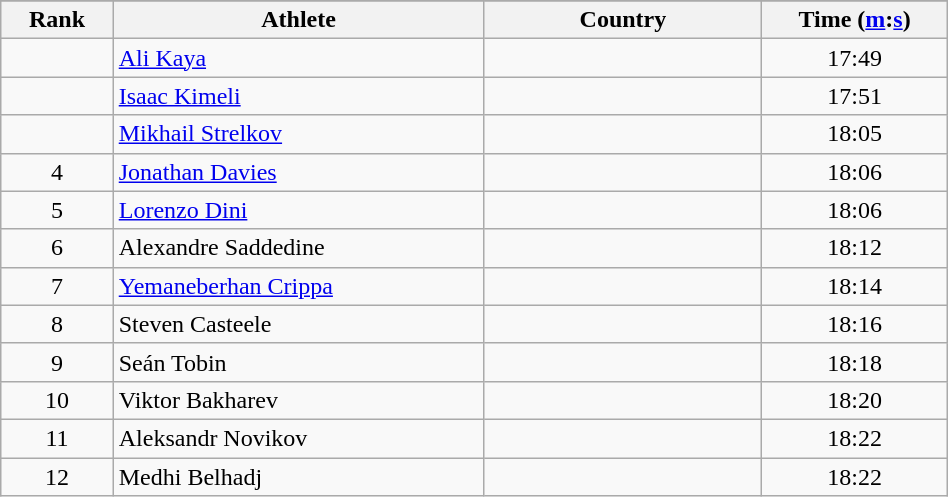<table class="wikitable" style="text-align:center;" width="50%">
<tr>
</tr>
<tr>
<th width=5%>Rank</th>
<th width=20%>Athlete</th>
<th width=15%>Country</th>
<th width=10%>Time (<a href='#'>m</a>:<a href='#'>s</a>)</th>
</tr>
<tr>
<td></td>
<td align="left"><a href='#'>Ali Kaya</a></td>
<td align="left"></td>
<td>17:49</td>
</tr>
<tr>
<td></td>
<td align="left"><a href='#'>Isaac Kimeli</a></td>
<td align="left"></td>
<td>17:51</td>
</tr>
<tr>
<td></td>
<td align="left"><a href='#'>Mikhail Strelkov</a></td>
<td align="left"></td>
<td>18:05</td>
</tr>
<tr>
<td>4</td>
<td align="left"><a href='#'>Jonathan Davies</a></td>
<td align="left"></td>
<td>18:06</td>
</tr>
<tr>
<td>5</td>
<td align="left"><a href='#'>Lorenzo Dini</a></td>
<td align="left"></td>
<td>18:06</td>
</tr>
<tr>
<td>6</td>
<td align="left">Alexandre Saddedine</td>
<td align="left"></td>
<td>18:12</td>
</tr>
<tr>
<td>7</td>
<td align="left"><a href='#'>Yemaneberhan Crippa</a></td>
<td align="left"></td>
<td>18:14</td>
</tr>
<tr>
<td>8</td>
<td align="left">Steven Casteele</td>
<td align="left"></td>
<td>18:16</td>
</tr>
<tr>
<td>9</td>
<td align="left">Seán Tobin</td>
<td align="left"></td>
<td>18:18</td>
</tr>
<tr>
<td>10</td>
<td align="left">Viktor Bakharev</td>
<td align="left"></td>
<td>18:20</td>
</tr>
<tr>
<td>11</td>
<td align="left">Aleksandr Novikov</td>
<td align="left"></td>
<td>18:22</td>
</tr>
<tr>
<td>12</td>
<td align="left">Medhi Belhadj</td>
<td align="left"></td>
<td>18:22</td>
</tr>
</table>
